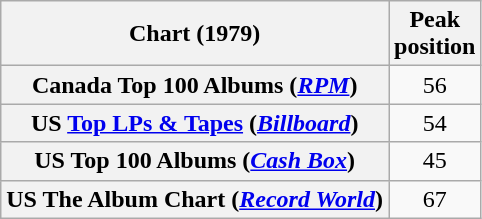<table class="wikitable sortable plainrowheaders" style="text-align:center">
<tr>
<th scope="col">Chart (1979)</th>
<th scope="col">Peak<br>position</th>
</tr>
<tr>
<th scope="row">Canada Top 100 Albums (<em><a href='#'>RPM</a></em>)</th>
<td>56</td>
</tr>
<tr>
<th scope="row">US <a href='#'>Top LPs & Tapes</a> (<em><a href='#'>Billboard</a></em>)</th>
<td>54</td>
</tr>
<tr>
<th scope="row">US Top 100 Albums (<em><a href='#'>Cash Box</a></em>)</th>
<td>45</td>
</tr>
<tr>
<th scope="row">US The Album Chart (<em><a href='#'>Record World</a></em>)</th>
<td>67</td>
</tr>
</table>
